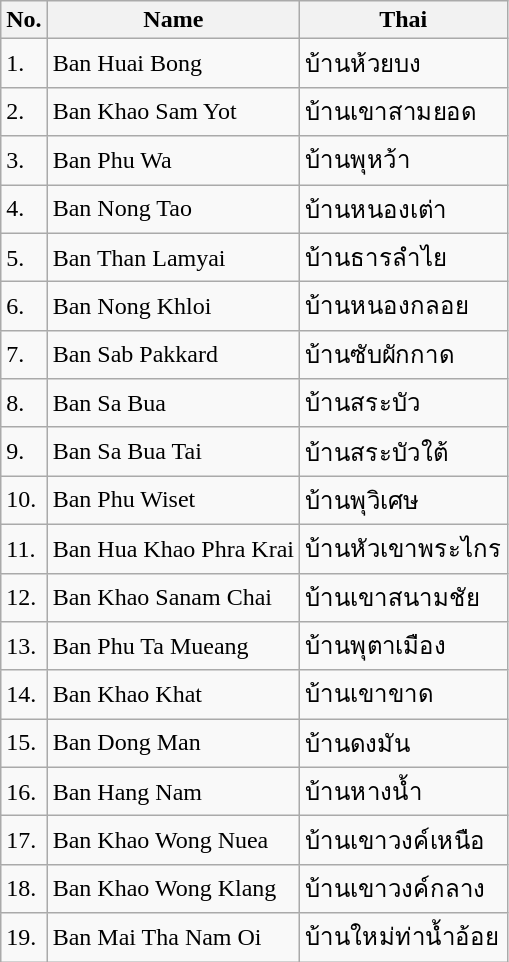<table class="wikitable sortable">
<tr>
<th>No.</th>
<th>Name</th>
<th>Thai</th>
</tr>
<tr>
<td>1.</td>
<td>Ban Huai Bong</td>
<td>บ้านห้วยบง</td>
</tr>
<tr>
<td>2.</td>
<td>Ban Khao Sam Yot</td>
<td>บ้านเขาสามยอด</td>
</tr>
<tr>
<td>3.</td>
<td>Ban Phu Wa</td>
<td>บ้านพุหว้า</td>
</tr>
<tr>
<td>4.</td>
<td>Ban Nong Tao</td>
<td>บ้านหนองเต่า</td>
</tr>
<tr>
<td>5.</td>
<td>Ban Than Lamyai</td>
<td>บ้านธารลำไย</td>
</tr>
<tr>
<td>6.</td>
<td>Ban Nong Khloi</td>
<td>บ้านหนองกลอย</td>
</tr>
<tr>
<td>7.</td>
<td>Ban Sab Pakkard</td>
<td>บ้านซับผักกาด</td>
</tr>
<tr>
<td>8.</td>
<td>Ban Sa Bua</td>
<td>บ้านสระบัว</td>
</tr>
<tr>
<td>9.</td>
<td>Ban Sa Bua Tai</td>
<td>บ้านสระบัวใต้</td>
</tr>
<tr>
<td>10.</td>
<td>Ban Phu Wiset</td>
<td>บ้านพุวิเศษ</td>
</tr>
<tr>
<td>11.</td>
<td>Ban Hua Khao Phra Krai</td>
<td>บ้านหัวเขาพระไกร</td>
</tr>
<tr>
<td>12.</td>
<td>Ban Khao Sanam Chai</td>
<td>บ้านเขาสนามชัย</td>
</tr>
<tr>
<td>13.</td>
<td>Ban Phu Ta Mueang</td>
<td>บ้านพุตาเมือง</td>
</tr>
<tr>
<td>14.</td>
<td>Ban Khao Khat</td>
<td>บ้านเขาขาด</td>
</tr>
<tr>
<td>15.</td>
<td>Ban Dong Man</td>
<td>บ้านดงมัน</td>
</tr>
<tr>
<td>16.</td>
<td>Ban Hang Nam</td>
<td>บ้านหางน้ำ</td>
</tr>
<tr>
<td>17.</td>
<td>Ban Khao Wong Nuea</td>
<td>บ้านเขาวงค์เหนือ</td>
</tr>
<tr>
<td>18.</td>
<td>Ban Khao Wong Klang</td>
<td>บ้านเขาวงค์กลาง</td>
</tr>
<tr>
<td>19.</td>
<td>Ban Mai Tha Nam Oi</td>
<td>บ้านใหม่ท่าน้ำอ้อย</td>
</tr>
</table>
